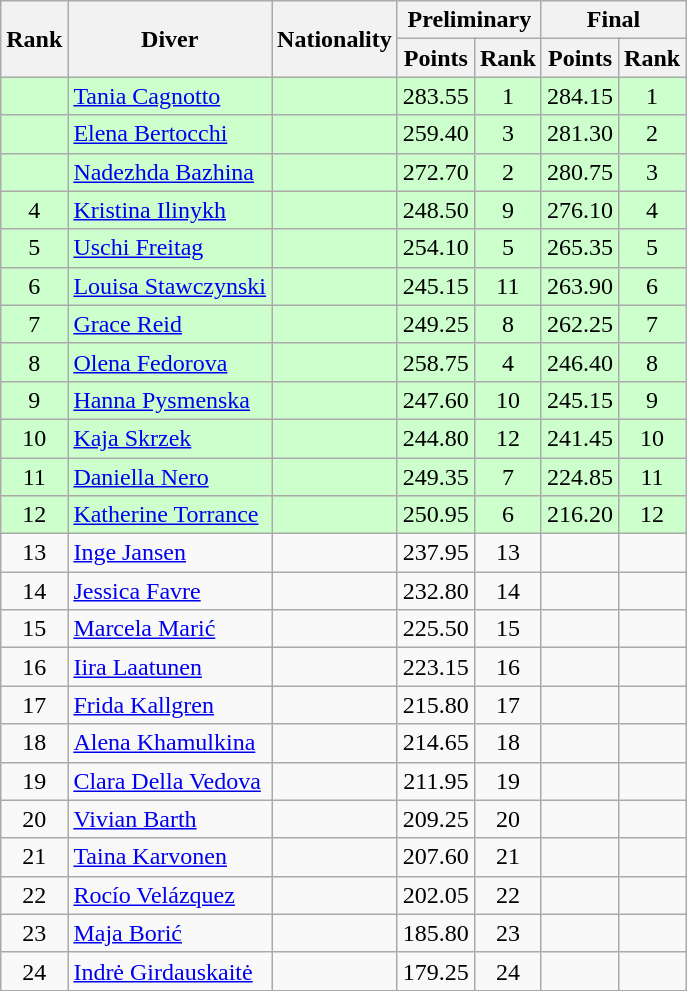<table class="wikitable sortable" style="text-align:center">
<tr>
<th rowspan=2>Rank</th>
<th rowspan=2>Diver</th>
<th rowspan=2>Nationality</th>
<th colspan=2>Preliminary</th>
<th colspan=2>Final</th>
</tr>
<tr>
<th>Points</th>
<th>Rank</th>
<th>Points</th>
<th>Rank</th>
</tr>
<tr bgcolor=ccffcc>
<td></td>
<td align=left><a href='#'>Tania Cagnotto</a></td>
<td align=left></td>
<td>283.55</td>
<td>1</td>
<td>284.15</td>
<td>1</td>
</tr>
<tr bgcolor=ccffcc>
<td></td>
<td align=left><a href='#'>Elena Bertocchi</a></td>
<td align=left></td>
<td>259.40</td>
<td>3</td>
<td>281.30</td>
<td>2</td>
</tr>
<tr bgcolor=ccffcc>
<td></td>
<td align=left><a href='#'>Nadezhda Bazhina</a></td>
<td align=left></td>
<td>272.70</td>
<td>2</td>
<td>280.75</td>
<td>3</td>
</tr>
<tr bgcolor=ccffcc>
<td>4</td>
<td align=left><a href='#'>Kristina Ilinykh</a></td>
<td align=left></td>
<td>248.50</td>
<td>9</td>
<td>276.10</td>
<td>4</td>
</tr>
<tr bgcolor=ccffcc>
<td>5</td>
<td align=left><a href='#'>Uschi Freitag</a></td>
<td align=left></td>
<td>254.10</td>
<td>5</td>
<td>265.35</td>
<td>5</td>
</tr>
<tr bgcolor=ccffcc>
<td>6</td>
<td align=left><a href='#'>Louisa Stawczynski</a></td>
<td align=left></td>
<td>245.15</td>
<td>11</td>
<td>263.90</td>
<td>6</td>
</tr>
<tr bgcolor=ccffcc>
<td>7</td>
<td align=left><a href='#'>Grace Reid</a></td>
<td align=left></td>
<td>249.25</td>
<td>8</td>
<td>262.25</td>
<td>7</td>
</tr>
<tr bgcolor=ccffcc>
<td>8</td>
<td align=left><a href='#'>Olena Fedorova</a></td>
<td align=left></td>
<td>258.75</td>
<td>4</td>
<td>246.40</td>
<td>8</td>
</tr>
<tr bgcolor=ccffcc>
<td>9</td>
<td align=left><a href='#'>Hanna Pysmenska</a></td>
<td align=left></td>
<td>247.60</td>
<td>10</td>
<td>245.15</td>
<td>9</td>
</tr>
<tr bgcolor=ccffcc>
<td>10</td>
<td align=left><a href='#'>Kaja Skrzek</a></td>
<td align=left></td>
<td>244.80</td>
<td>12</td>
<td>241.45</td>
<td>10</td>
</tr>
<tr bgcolor=ccffcc>
<td>11</td>
<td align=left><a href='#'>Daniella Nero</a></td>
<td align=left></td>
<td>249.35</td>
<td>7</td>
<td>224.85</td>
<td>11</td>
</tr>
<tr bgcolor=ccffcc>
<td>12</td>
<td align=left><a href='#'>Katherine Torrance</a></td>
<td align=left></td>
<td>250.95</td>
<td>6</td>
<td>216.20</td>
<td>12</td>
</tr>
<tr>
<td>13</td>
<td align=left><a href='#'>Inge Jansen</a></td>
<td align=left></td>
<td>237.95</td>
<td>13</td>
<td></td>
<td></td>
</tr>
<tr>
<td>14</td>
<td align=left><a href='#'>Jessica Favre</a></td>
<td align=left></td>
<td>232.80</td>
<td>14</td>
<td></td>
<td></td>
</tr>
<tr>
<td>15</td>
<td align=left><a href='#'>Marcela Marić</a></td>
<td align=left></td>
<td>225.50</td>
<td>15</td>
<td></td>
<td></td>
</tr>
<tr>
<td>16</td>
<td align=left><a href='#'>Iira Laatunen</a></td>
<td align=left></td>
<td>223.15</td>
<td>16</td>
<td></td>
<td></td>
</tr>
<tr>
<td>17</td>
<td align=left><a href='#'>Frida Kallgren</a></td>
<td align=left></td>
<td>215.80</td>
<td>17</td>
<td></td>
<td></td>
</tr>
<tr>
<td>18</td>
<td align=left><a href='#'>Alena Khamulkina</a></td>
<td align=left></td>
<td>214.65</td>
<td>18</td>
<td></td>
<td></td>
</tr>
<tr>
<td>19</td>
<td align=left><a href='#'>Clara Della Vedova</a></td>
<td align=left></td>
<td>211.95</td>
<td>19</td>
<td></td>
<td></td>
</tr>
<tr>
<td>20</td>
<td align=left><a href='#'>Vivian Barth</a></td>
<td align=left></td>
<td>209.25</td>
<td>20</td>
<td></td>
<td></td>
</tr>
<tr>
<td>21</td>
<td align=left><a href='#'>Taina Karvonen</a></td>
<td align=left></td>
<td>207.60</td>
<td>21</td>
<td></td>
<td></td>
</tr>
<tr>
<td>22</td>
<td align=left><a href='#'>Rocío Velázquez</a></td>
<td align=left></td>
<td>202.05</td>
<td>22</td>
<td></td>
<td></td>
</tr>
<tr>
<td>23</td>
<td align=left><a href='#'>Maja Borić</a></td>
<td align=left></td>
<td>185.80</td>
<td>23</td>
<td></td>
<td></td>
</tr>
<tr>
<td>24</td>
<td align=left><a href='#'>Indrė Girdauskaitė</a></td>
<td align=left></td>
<td>179.25</td>
<td>24</td>
<td></td>
<td></td>
</tr>
</table>
